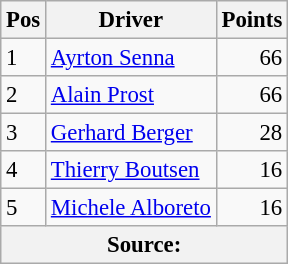<table class="wikitable" style="font-size: 95%;">
<tr>
<th>Pos</th>
<th>Driver</th>
<th>Points</th>
</tr>
<tr>
<td>1</td>
<td> <a href='#'>Ayrton Senna</a></td>
<td align=right>66</td>
</tr>
<tr>
<td>2</td>
<td> <a href='#'>Alain Prost</a></td>
<td align=right>66</td>
</tr>
<tr>
<td>3</td>
<td> <a href='#'>Gerhard Berger</a></td>
<td align=right>28</td>
</tr>
<tr>
<td>4</td>
<td> <a href='#'>Thierry Boutsen</a></td>
<td align=right>16</td>
</tr>
<tr>
<td>5</td>
<td> <a href='#'>Michele Alboreto</a></td>
<td align=right>16</td>
</tr>
<tr>
<th colspan=4>Source: </th>
</tr>
</table>
